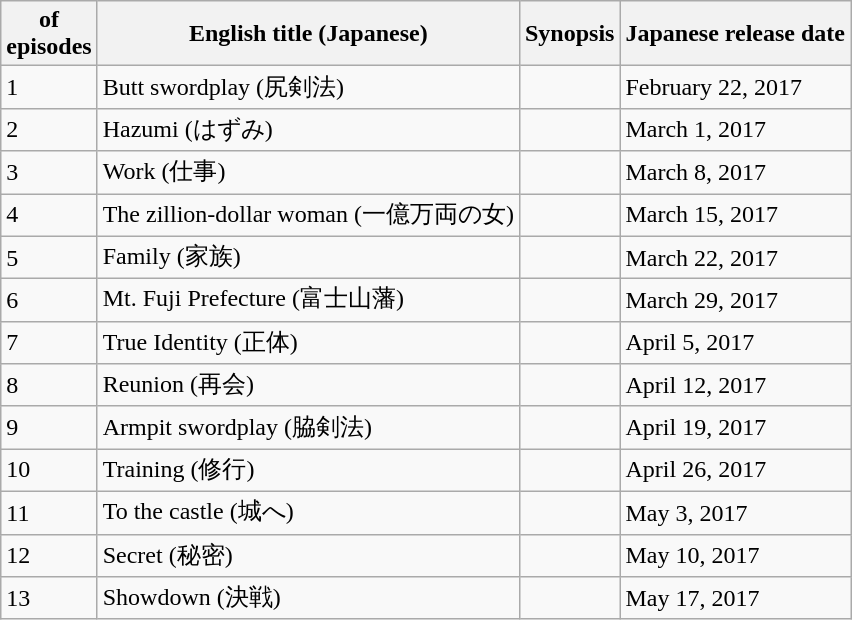<table class="wikitable">
<tr>
<th> of<br>episodes</th>
<th>English title (Japanese)</th>
<th>Synopsis</th>
<th>Japanese release date</th>
</tr>
<tr>
<td>1</td>
<td>Butt swordplay (尻剣法)</td>
<td></td>
<td>February 22, 2017</td>
</tr>
<tr>
<td>2</td>
<td>Hazumi (はずみ)</td>
<td></td>
<td>March 1, 2017</td>
</tr>
<tr>
<td>3</td>
<td>Work (仕事)</td>
<td></td>
<td>March 8, 2017</td>
</tr>
<tr>
<td>4</td>
<td>The zillion-dollar woman (一億万両の女)</td>
<td></td>
<td>March 15, 2017</td>
</tr>
<tr>
<td>5</td>
<td>Family (家族)</td>
<td></td>
<td>March 22, 2017</td>
</tr>
<tr>
<td>6</td>
<td>Mt. Fuji Prefecture (富士山藩)</td>
<td></td>
<td>March 29, 2017</td>
</tr>
<tr>
<td>7</td>
<td>True Identity (正体)</td>
<td></td>
<td>April 5, 2017</td>
</tr>
<tr>
<td>8</td>
<td>Reunion (再会)</td>
<td></td>
<td>April 12, 2017</td>
</tr>
<tr>
<td>9</td>
<td>Armpit swordplay (脇剣法)</td>
<td></td>
<td>April 19, 2017</td>
</tr>
<tr>
<td>10</td>
<td>Training (修行)</td>
<td></td>
<td>April 26, 2017</td>
</tr>
<tr>
<td>11</td>
<td>To the castle (城へ)</td>
<td></td>
<td>May 3, 2017</td>
</tr>
<tr>
<td>12</td>
<td>Secret (秘密)</td>
<td></td>
<td>May 10, 2017</td>
</tr>
<tr>
<td>13</td>
<td>Showdown (決戦)</td>
<td></td>
<td>May 17, 2017</td>
</tr>
</table>
